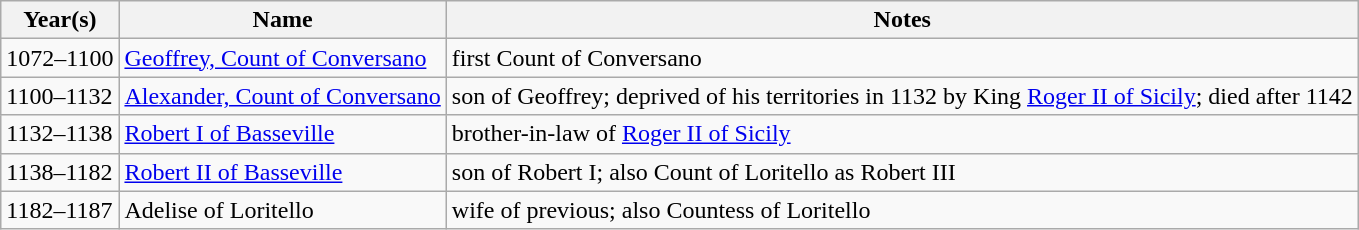<table class="wikitable">
<tr>
<th>Year(s)</th>
<th>Name</th>
<th>Notes</th>
</tr>
<tr>
<td>1072–1100</td>
<td><a href='#'>Geoffrey, Count of Conversano</a></td>
<td>first Count of Conversano</td>
</tr>
<tr>
<td>1100–1132</td>
<td><a href='#'>Alexander, Count of Conversano</a></td>
<td>son of Geoffrey; deprived of his territories in 1132 by King <a href='#'>Roger II of Sicily</a>; died after 1142</td>
</tr>
<tr>
<td>1132–1138</td>
<td><a href='#'>Robert I of Basseville</a></td>
<td>brother-in-law of <a href='#'>Roger II of Sicily</a></td>
</tr>
<tr>
<td>1138–1182</td>
<td><a href='#'>Robert II of Basseville</a></td>
<td>son of Robert I; also Count of Loritello as Robert III</td>
</tr>
<tr>
<td>1182–1187</td>
<td>Adelise of Loritello</td>
<td>wife of previous; also Countess of Loritello</td>
</tr>
</table>
